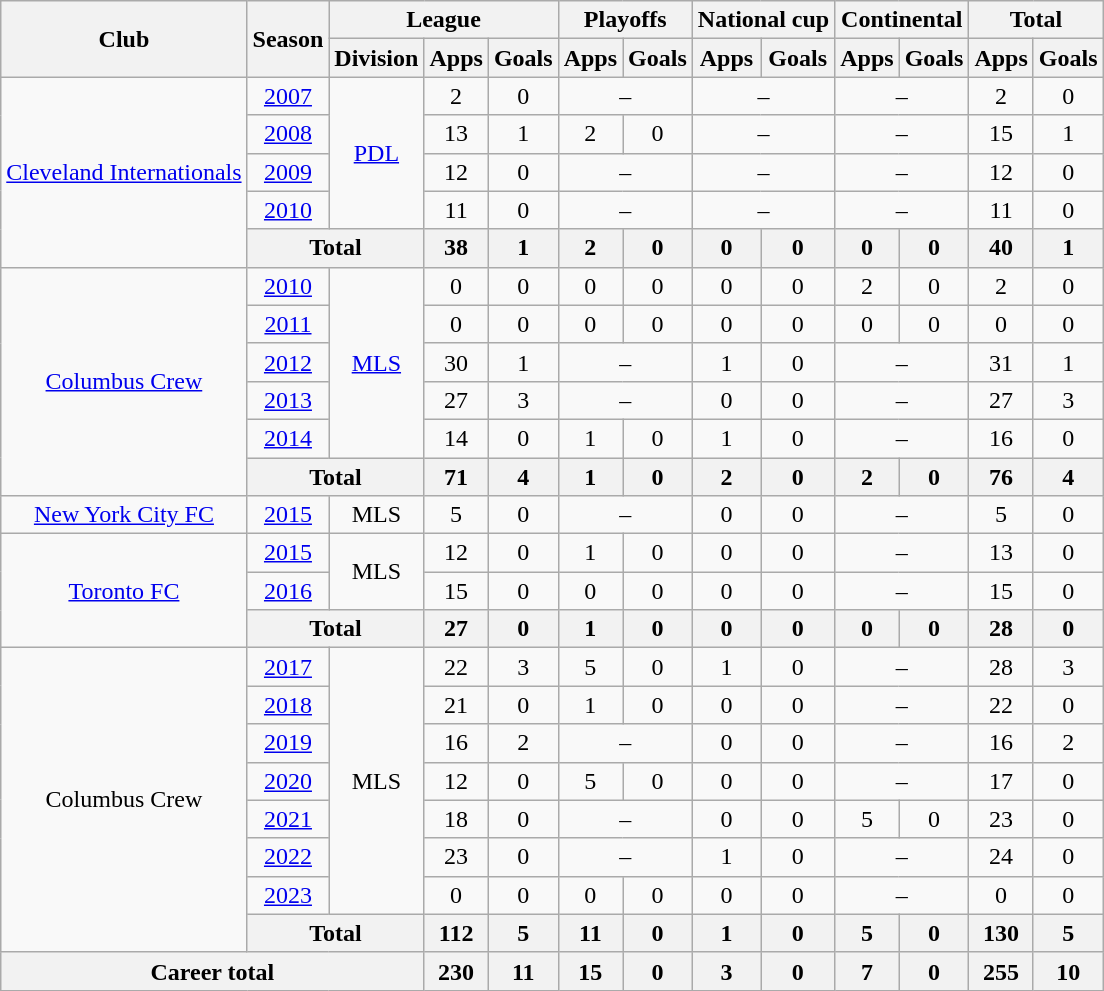<table class="wikitable" style="text-align: center;">
<tr>
<th rowspan=2>Club</th>
<th rowspan=2>Season</th>
<th colspan=3>League</th>
<th colspan=2>Playoffs</th>
<th colspan=2>National cup</th>
<th colspan=2>Continental</th>
<th colspan=2>Total</th>
</tr>
<tr>
<th>Division</th>
<th>Apps</th>
<th>Goals</th>
<th>Apps</th>
<th>Goals</th>
<th>Apps</th>
<th>Goals</th>
<th>Apps</th>
<th>Goals</th>
<th>Apps</th>
<th>Goals</th>
</tr>
<tr>
<td rowspan=5><a href='#'>Cleveland Internationals</a></td>
<td><a href='#'>2007</a></td>
<td rowspan=4><a href='#'>PDL</a></td>
<td>2</td>
<td>0</td>
<td colspan=2>–</td>
<td colspan=2>–</td>
<td colspan=2>–</td>
<td>2</td>
<td>0</td>
</tr>
<tr>
<td><a href='#'>2008</a></td>
<td>13</td>
<td>1</td>
<td>2</td>
<td>0</td>
<td colspan=2>–</td>
<td colspan=2>–</td>
<td>15</td>
<td>1</td>
</tr>
<tr>
<td><a href='#'>2009</a></td>
<td>12</td>
<td>0</td>
<td colspan=2>–</td>
<td colspan=2>–</td>
<td colspan=2>–</td>
<td>12</td>
<td>0</td>
</tr>
<tr>
<td><a href='#'>2010</a></td>
<td>11</td>
<td>0</td>
<td colspan=2>–</td>
<td colspan=2>–</td>
<td colspan=2>–</td>
<td>11</td>
<td>0</td>
</tr>
<tr>
<th colspan=2>Total</th>
<th>38</th>
<th>1</th>
<th>2</th>
<th>0</th>
<th>0</th>
<th>0</th>
<th>0</th>
<th>0</th>
<th>40</th>
<th>1</th>
</tr>
<tr>
<td rowspan=6><a href='#'>Columbus Crew</a></td>
<td><a href='#'>2010</a></td>
<td rowspan=5><a href='#'>MLS</a></td>
<td>0</td>
<td>0</td>
<td>0</td>
<td>0</td>
<td>0</td>
<td>0</td>
<td>2</td>
<td>0</td>
<td>2</td>
<td>0</td>
</tr>
<tr>
<td><a href='#'>2011</a></td>
<td>0</td>
<td>0</td>
<td>0</td>
<td>0</td>
<td>0</td>
<td>0</td>
<td>0</td>
<td>0</td>
<td>0</td>
<td>0</td>
</tr>
<tr>
<td><a href='#'>2012</a></td>
<td>30</td>
<td>1</td>
<td colspan=2>–</td>
<td>1</td>
<td>0</td>
<td colspan=2>–</td>
<td>31</td>
<td>1</td>
</tr>
<tr>
<td><a href='#'>2013</a></td>
<td>27</td>
<td>3</td>
<td colspan=2>–</td>
<td>0</td>
<td>0</td>
<td colspan=2>–</td>
<td>27</td>
<td>3</td>
</tr>
<tr>
<td><a href='#'>2014</a></td>
<td>14</td>
<td>0</td>
<td>1</td>
<td>0</td>
<td>1</td>
<td>0</td>
<td colspan=2>–</td>
<td>16</td>
<td>0</td>
</tr>
<tr>
<th colspan=2>Total</th>
<th>71</th>
<th>4</th>
<th>1</th>
<th>0</th>
<th>2</th>
<th>0</th>
<th>2</th>
<th>0</th>
<th>76</th>
<th>4</th>
</tr>
<tr>
<td><a href='#'>New York City FC</a></td>
<td><a href='#'>2015</a></td>
<td>MLS</td>
<td>5</td>
<td>0</td>
<td colspan=2>–</td>
<td>0</td>
<td>0</td>
<td colspan=2>–</td>
<td>5</td>
<td>0</td>
</tr>
<tr>
<td rowspan=3><a href='#'>Toronto FC</a></td>
<td><a href='#'>2015</a></td>
<td rowspan=2>MLS</td>
<td>12</td>
<td>0</td>
<td>1</td>
<td>0</td>
<td>0</td>
<td>0</td>
<td colspan=2>–</td>
<td>13</td>
<td>0</td>
</tr>
<tr>
<td><a href='#'>2016</a></td>
<td>15</td>
<td>0</td>
<td>0</td>
<td>0</td>
<td>0</td>
<td>0</td>
<td colspan=2>–</td>
<td>15</td>
<td>0</td>
</tr>
<tr>
<th colspan=2>Total</th>
<th>27</th>
<th>0</th>
<th>1</th>
<th>0</th>
<th>0</th>
<th>0</th>
<th>0</th>
<th>0</th>
<th>28</th>
<th>0</th>
</tr>
<tr>
<td rowspan="8">Columbus Crew</td>
<td><a href='#'>2017</a></td>
<td rowspan="7">MLS</td>
<td>22</td>
<td>3</td>
<td>5</td>
<td>0</td>
<td>1</td>
<td>0</td>
<td colspan=2>–</td>
<td>28</td>
<td>3</td>
</tr>
<tr>
<td><a href='#'>2018</a></td>
<td>21</td>
<td>0</td>
<td>1</td>
<td>0</td>
<td>0</td>
<td>0</td>
<td colspan=2>–</td>
<td>22</td>
<td>0</td>
</tr>
<tr>
<td><a href='#'>2019</a></td>
<td>16</td>
<td>2</td>
<td colspan=2>–</td>
<td>0</td>
<td>0</td>
<td colspan=2>–</td>
<td>16</td>
<td>2</td>
</tr>
<tr>
<td><a href='#'>2020</a></td>
<td>12</td>
<td>0</td>
<td>5</td>
<td>0</td>
<td>0</td>
<td>0</td>
<td colspan="2">–</td>
<td>17</td>
<td>0</td>
</tr>
<tr>
<td><a href='#'>2021</a></td>
<td>18</td>
<td>0</td>
<td colspan="2">–</td>
<td>0</td>
<td>0</td>
<td>5</td>
<td>0</td>
<td>23</td>
<td>0</td>
</tr>
<tr>
<td><a href='#'>2022</a></td>
<td>23</td>
<td>0</td>
<td colspan="2">–</td>
<td>1</td>
<td>0</td>
<td colspan="2">–</td>
<td>24</td>
<td>0</td>
</tr>
<tr>
<td><a href='#'>2023</a></td>
<td>0</td>
<td>0</td>
<td>0</td>
<td>0</td>
<td>0</td>
<td>0</td>
<td colspan="2">–</td>
<td>0</td>
<td>0</td>
</tr>
<tr>
<th colspan="2">Total</th>
<th>112</th>
<th>5</th>
<th>11</th>
<th>0</th>
<th>1</th>
<th>0</th>
<th>5</th>
<th>0</th>
<th>130</th>
<th>5</th>
</tr>
<tr>
<th colspan="3">Career total</th>
<th>230</th>
<th>11</th>
<th>15</th>
<th>0</th>
<th>3</th>
<th>0</th>
<th>7</th>
<th>0</th>
<th>255</th>
<th>10</th>
</tr>
</table>
